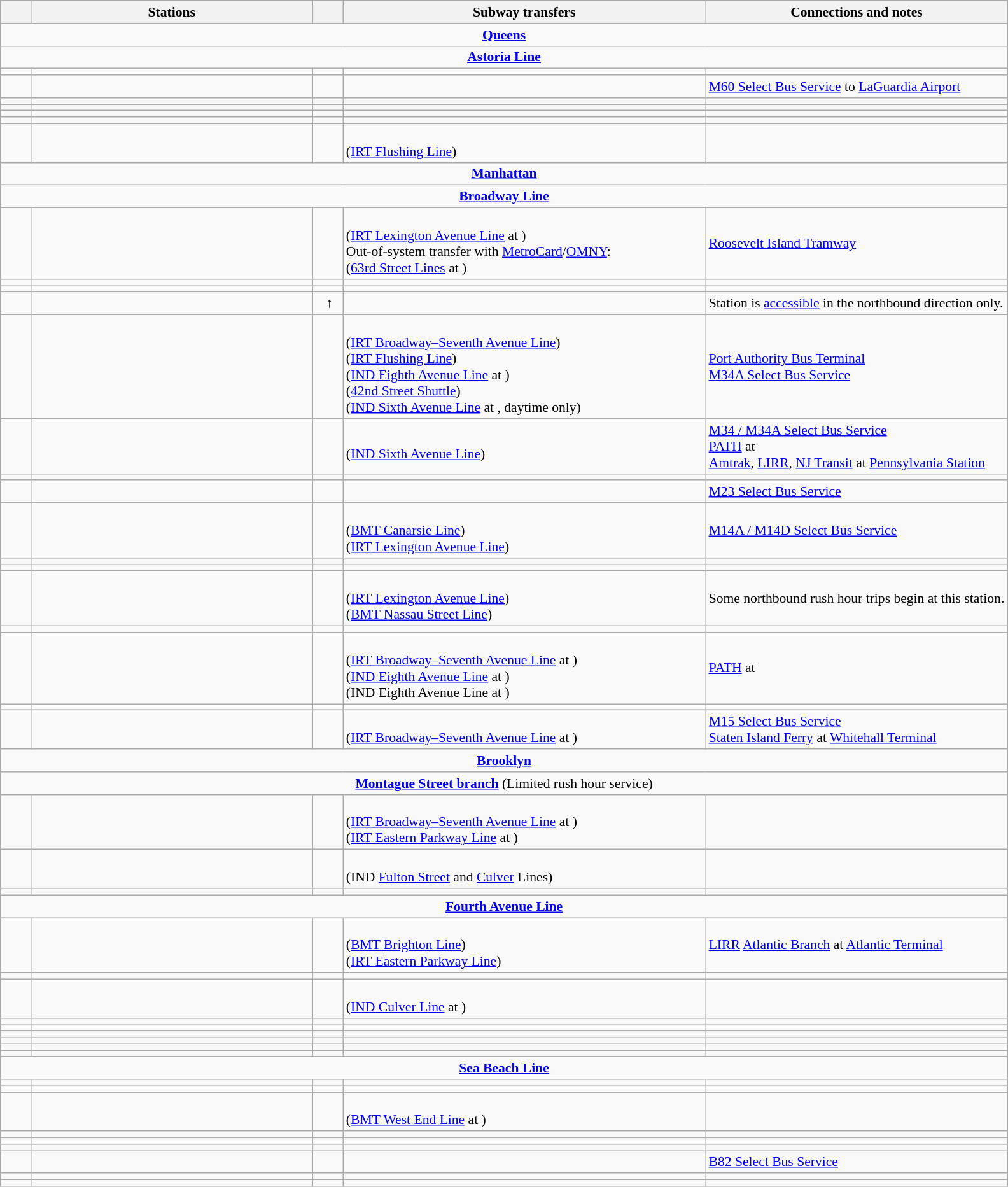<table class="wikitable collapsible" style="font-size:90%" summary="Service information for the W train and its stations, including service times, ADA-accessibility, subway transfers, and non-subway connections.">
<tr>
<th style="width:3%;"></th>
<th style="width:28%;">Stations</th>
<th style="width:3%;"></th>
<th style="width:36%;">Subway transfers</th>
<th style="width:30%;">Connections and notes</th>
</tr>
<tr>
<td style="font-weight:bold; text-align:center" colspan="5"><a href='#'>Queens</a></td>
</tr>
<tr>
<td style="font-weight:bold; text-align:center" colspan=5><a href='#'>Astoria Line</a></td>
</tr>
<tr>
<td align="center"></td>
<td></td>
<td></td>
<td></td>
<td></td>
</tr>
<tr>
<td align="center"></td>
<td></td>
<td align="center"></td>
<td></td>
<td><a href='#'>M60 Select Bus Service</a> to <a href='#'>LaGuardia Airport</a></td>
</tr>
<tr>
<td align="center"></td>
<td></td>
<td></td>
<td></td>
<td></td>
</tr>
<tr>
<td align="center"></td>
<td></td>
<td></td>
<td></td>
<td></td>
</tr>
<tr>
<td align="center"></td>
<td></td>
<td></td>
<td></td>
<td></td>
</tr>
<tr>
<td align="center"></td>
<td></td>
<td></td>
<td></td>
<td></td>
</tr>
<tr>
<td align="center"></td>
<td></td>
<td align=center></td>
<td><br> (<a href='#'>IRT Flushing Line</a>)</td>
<td></td>
</tr>
<tr>
<td style="font-weight:bold; text-align:center" colspan="5"><a href='#'>Manhattan</a></td>
</tr>
<tr>
<td style="font-weight:bold; text-align:center" colspan=5><a href='#'>Broadway Line</a></td>
</tr>
<tr>
<td align="center"></td>
<td></td>
<td></td>
<td><br> (<a href='#'>IRT Lexington Avenue Line</a> at )<br>Out-of-system transfer with <a href='#'>MetroCard</a>/<a href='#'>OMNY</a>:<br> (<a href='#'>63rd Street Lines</a> at )</td>
<td><a href='#'>Roosevelt Island Tramway</a></td>
</tr>
<tr>
<td align="center"></td>
<td></td>
<td></td>
<td></td>
<td></td>
</tr>
<tr>
<td align="center"></td>
<td></td>
<td align=center></td>
<td></td>
<td></td>
</tr>
<tr>
<td align="center"></td>
<td></td>
<td align="center"> ↑</td>
<td></td>
<td>Station is <a href='#'>accessible</a> in the northbound direction only.</td>
</tr>
<tr>
<td align="center"></td>
<td></td>
<td align="center"></td>
<td><br> (<a href='#'>IRT Broadway–Seventh Avenue Line</a>)<br> (<a href='#'>IRT Flushing Line</a>)<br> (<a href='#'>IND Eighth Avenue Line</a> at )<br> (<a href='#'>42nd Street Shuttle</a>)<br> (<a href='#'>IND Sixth Avenue Line</a> at , daytime only)</td>
<td><a href='#'>Port Authority Bus Terminal</a><br><a href='#'>M34A Select Bus Service</a></td>
</tr>
<tr>
<td align="center"></td>
<td></td>
<td align="center"></td>
<td><br> (<a href='#'>IND Sixth Avenue Line</a>)</td>
<td><a href='#'>M34 / M34A Select Bus Service</a><br><a href='#'>PATH</a> at <br><a href='#'>Amtrak</a>, <a href='#'>LIRR</a>, <a href='#'>NJ Transit</a> at <a href='#'>Pennsylvania Station</a></td>
</tr>
<tr>
<td align="center"></td>
<td></td>
<td></td>
<td></td>
<td></td>
</tr>
<tr>
<td align="center"></td>
<td></td>
<td></td>
<td></td>
<td><a href='#'>M23 Select Bus Service</a></td>
</tr>
<tr>
<td align="center"></td>
<td></td>
<td align="center"></td>
<td><br> (<a href='#'>BMT Canarsie Line</a>)<br> (<a href='#'>IRT Lexington Avenue Line</a>)</td>
<td><a href='#'>M14A / M14D Select Bus Service</a></td>
</tr>
<tr>
<td align="center"></td>
<td></td>
<td></td>
<td></td>
<td></td>
</tr>
<tr>
<td align="center"></td>
<td></td>
<td></td>
<td></td>
<td></td>
</tr>
<tr>
<td align="center"></td>
<td></td>
<td align=center></td>
<td><br> (<a href='#'>IRT Lexington Avenue Line</a>)<br> (<a href='#'>BMT Nassau Street Line</a>)</td>
<td>Some northbound rush hour trips begin at this station.</td>
</tr>
<tr>
<td align="center"></td>
<td></td>
<td></td>
<td></td>
<td></td>
</tr>
<tr>
<td align="center"></td>
<td></td>
<td align=center></td>
<td><br> (<a href='#'>IRT Broadway–Seventh Avenue Line</a> at )<br> (<a href='#'>IND Eighth Avenue Line</a> at )<br> (IND Eighth Avenue Line at )</td>
<td><a href='#'>PATH</a> at </td>
</tr>
<tr>
<td align="center"></td>
<td></td>
<td></td>
<td></td>
<td></td>
</tr>
<tr>
<td align="center"></td>
<td></td>
<td align=center></td>
<td><br> (<a href='#'>IRT Broadway–Seventh Avenue Line</a> at )</td>
<td><a href='#'>M15 Select Bus Service</a><br><a href='#'>Staten Island Ferry</a> at <a href='#'>Whitehall Terminal</a></td>
</tr>
<tr>
<td style="font-weight:bold; text-align:center" colspan=5><a href='#'>Brooklyn</a></td>
</tr>
<tr>
<td align=center colspan=5><strong><a href='#'>Montague Street branch</a></strong> (Limited rush hour service)</td>
</tr>
<tr>
<td align=center></td>
<td></td>
<td align=center></td>
<td><br> (<a href='#'>IRT Broadway–Seventh Avenue Line</a> at )<br> (<a href='#'>IRT Eastern Parkway Line</a> at )</td>
<td></td>
</tr>
<tr>
<td align=center></td>
<td></td>
<td align=center></td>
<td><br>  (IND <a href='#'>Fulton Street</a> and <a href='#'>Culver</a> Lines)</td>
<td></td>
</tr>
<tr>
<td align=center></td>
<td></td>
<td align=center></td>
<td></td>
<td></td>
</tr>
<tr>
<td style="font-weight:bold; text-align:center" colspan=5><a href='#'>Fourth Avenue Line</a></td>
</tr>
<tr>
<td align=center></td>
<td></td>
<td align=center></td>
<td><br> (<a href='#'>BMT Brighton Line</a>)<br> (<a href='#'>IRT Eastern Parkway Line</a>)</td>
<td><a href='#'>LIRR</a> <a href='#'>Atlantic Branch</a> at <a href='#'>Atlantic Terminal</a></td>
</tr>
<tr>
<td align=center></td>
<td></td>
<td></td>
<td></td>
<td></td>
</tr>
<tr>
<td align=center></td>
<td></td>
<td></td>
<td><br> (<a href='#'>IND Culver Line</a> at )</td>
<td></td>
</tr>
<tr>
<td align=center></td>
<td></td>
<td></td>
<td></td>
<td></td>
</tr>
<tr>
<td align=center></td>
<td></td>
<td></td>
<td></td>
<td></td>
</tr>
<tr>
<td align=center></td>
<td></td>
<td></td>
<td></td>
<td></td>
</tr>
<tr>
<td align=center></td>
<td></td>
<td></td>
<td></td>
<td></td>
</tr>
<tr>
<td align=center></td>
<td></td>
<td></td>
<td></td>
<td></td>
</tr>
<tr>
<td align=center></td>
<td></td>
<td align=center></td>
<td></td>
<td></td>
</tr>
<tr>
<td style="font-weight:bold; text-align:center" colspan=5><a href='#'>Sea Beach Line</a></td>
</tr>
<tr>
<td align=center></td>
<td></td>
<td align=center></td>
<td></td>
<td></td>
</tr>
<tr>
<td align=center></td>
<td></td>
<td></td>
<td></td>
<td></td>
</tr>
<tr>
<td align=center></td>
<td></td>
<td align=center></td>
<td><br> (<a href='#'>BMT West End Line</a> at )</td>
<td></td>
</tr>
<tr>
<td align=center></td>
<td></td>
<td></td>
<td></td>
<td></td>
</tr>
<tr>
<td align=center></td>
<td></td>
<td></td>
<td></td>
<td></td>
</tr>
<tr>
<td align=center></td>
<td></td>
<td></td>
<td></td>
<td></td>
</tr>
<tr>
<td align=center></td>
<td></td>
<td></td>
<td></td>
<td><a href='#'>B82 Select Bus Service</a></td>
</tr>
<tr>
<td align=center></td>
<td></td>
<td></td>
<td></td>
<td></td>
</tr>
<tr>
<td align=center></td>
<td></td>
<td></td>
<td></td>
<td></td>
</tr>
</table>
